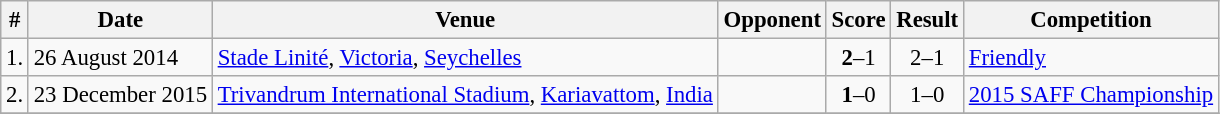<table class="wikitable" style="font-size:95%">
<tr>
<th>#</th>
<th>Date</th>
<th>Venue</th>
<th>Opponent</th>
<th>Score</th>
<th>Result</th>
<th>Competition</th>
</tr>
<tr>
<td>1.</td>
<td>26 August 2014</td>
<td><a href='#'>Stade Linité</a>, <a href='#'>Victoria</a>, <a href='#'>Seychelles</a></td>
<td></td>
<td align=center><strong>2</strong>–1</td>
<td align=center>2–1</td>
<td><a href='#'>Friendly</a></td>
</tr>
<tr>
<td>2.</td>
<td>23 December 2015</td>
<td><a href='#'>Trivandrum International Stadium</a>, <a href='#'>Kariavattom</a>, <a href='#'>India</a></td>
<td></td>
<td align=center><strong>1</strong>–0</td>
<td align=center>1–0</td>
<td><a href='#'>2015 SAFF Championship</a></td>
</tr>
<tr>
</tr>
</table>
